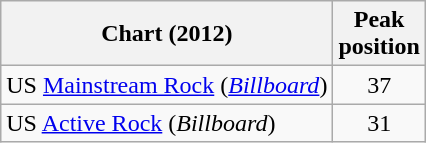<table class="wikitable sortable">
<tr>
<th>Chart (2012)</th>
<th>Peak<br>position</th>
</tr>
<tr>
<td>US <a href='#'>Mainstream Rock</a> (<em><a href='#'>Billboard</a></em>)</td>
<td align="center">37</td>
</tr>
<tr>
<td>US <a href='#'>Active Rock</a> (<em>Billboard</em>)</td>
<td align="center">31</td>
</tr>
</table>
